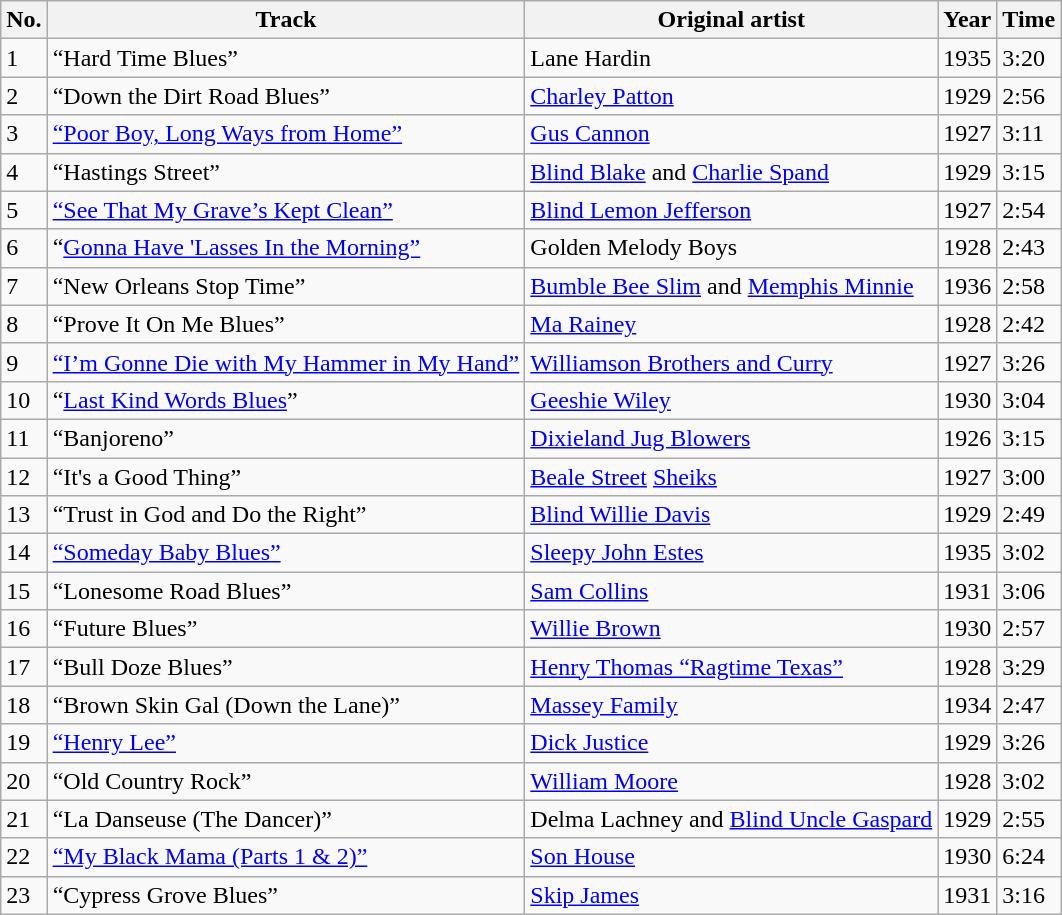<table class="wikitable">
<tr>
<th>No.</th>
<th>Track</th>
<th>Original artist</th>
<th>Year</th>
<th>Time</th>
</tr>
<tr>
<td>1</td>
<td>“Hard Time Blues”</td>
<td>Lane Hardin</td>
<td>1935</td>
<td>3:20</td>
</tr>
<tr>
<td>2</td>
<td>“Down the Dirt Road Blues”</td>
<td><a href='#'>Charley Patton</a></td>
<td>1929</td>
<td>2:56</td>
</tr>
<tr>
<td>3</td>
<td><a href='#'>“Poor Boy, Long Ways from Home”</a></td>
<td><a href='#'>Gus Cannon</a></td>
<td>1927</td>
<td>3:11</td>
</tr>
<tr>
<td>4</td>
<td>“Hastings Street”</td>
<td><a href='#'>Blind Blake</a> and <a href='#'>Charlie Spand</a></td>
<td>1929</td>
<td>3:15</td>
</tr>
<tr>
<td>5</td>
<td><a href='#'>“See That My Grave’s Kept Clean”</a></td>
<td><a href='#'>Blind Lemon Jefferson</a></td>
<td>1927</td>
<td>2:54</td>
</tr>
<tr>
<td>6</td>
<td>“<a href='#'>Gonna Have 'Lasses In the Morning”</a></td>
<td>Golden Melody Boys</td>
<td>1928</td>
<td>2:43</td>
</tr>
<tr>
<td>7</td>
<td>“New Orleans Stop Time”</td>
<td><a href='#'>Bumble Bee Slim</a> and <a href='#'>Memphis Minnie</a></td>
<td>1936</td>
<td>2:58</td>
</tr>
<tr>
<td>8</td>
<td>“Prove It On Me Blues”</td>
<td><a href='#'>Ma Rainey</a></td>
<td>1928</td>
<td>2:42</td>
</tr>
<tr>
<td>9</td>
<td><a href='#'>“I’m Gonne Die with My Hammer in My Hand”</a></td>
<td><a href='#'>Williamson Brothers and Curry</a></td>
<td>1927</td>
<td>3:26</td>
</tr>
<tr>
<td>10</td>
<td>“<a href='#'>Last Kind Words Blues</a>”</td>
<td><a href='#'>Geeshie Wiley</a></td>
<td>1930</td>
<td>3:04</td>
</tr>
<tr>
<td>11</td>
<td>“Banjoreno”</td>
<td><a href='#'>Dixieland Jug Blowers</a></td>
<td>1926</td>
<td>3:15</td>
</tr>
<tr>
<td>12</td>
<td>“It's a Good Thing”</td>
<td><a href='#'>Beale Street</a> <a href='#'>Sheiks</a></td>
<td>1927</td>
<td>3:00</td>
</tr>
<tr>
<td>13</td>
<td>“Trust in God and Do the Right”</td>
<td><a href='#'>Blind Willie Davis</a></td>
<td>1929</td>
<td>2:49</td>
</tr>
<tr>
<td>14</td>
<td><a href='#'>“Someday Baby Blues”</a></td>
<td><a href='#'>Sleepy John Estes</a></td>
<td>1935</td>
<td>3:02</td>
</tr>
<tr>
<td>15</td>
<td>“Lonesome Road Blues”</td>
<td><a href='#'>Sam Collins</a></td>
<td>1931</td>
<td>3:06</td>
</tr>
<tr>
<td>16</td>
<td>“Future Blues”</td>
<td><a href='#'>Willie Brown</a></td>
<td>1930</td>
<td>2:57</td>
</tr>
<tr>
<td>17</td>
<td>“Bull Doze Blues”</td>
<td><a href='#'>Henry Thomas “Ragtime Texas”</a></td>
<td>1928</td>
<td>3:29</td>
</tr>
<tr>
<td>18</td>
<td>“Brown Skin Gal (Down the Lane)”</td>
<td><a href='#'>Massey Family</a></td>
<td>1934</td>
<td>2:47</td>
</tr>
<tr>
<td>19</td>
<td><a href='#'>“Henry Lee”</a></td>
<td><a href='#'>Dick Justice</a></td>
<td>1929</td>
<td>3:26</td>
</tr>
<tr>
<td>20</td>
<td>“Old Country Rock”</td>
<td><a href='#'>William Moore</a></td>
<td>1928</td>
<td>3:02</td>
</tr>
<tr>
<td>21</td>
<td>“La Danseuse (The Dancer)”</td>
<td>Delma Lachney and <a href='#'>Blind Uncle Gaspard</a></td>
<td>1929</td>
<td>2:55</td>
</tr>
<tr>
<td>22</td>
<td><a href='#'>“My Black Mama (Parts 1 & 2)”</a></td>
<td><a href='#'>Son House</a></td>
<td>1930</td>
<td>6:24</td>
</tr>
<tr>
<td>23</td>
<td>“Cypress Grove Blues”</td>
<td><a href='#'>Skip James</a></td>
<td>1931</td>
<td>3:16</td>
</tr>
</table>
